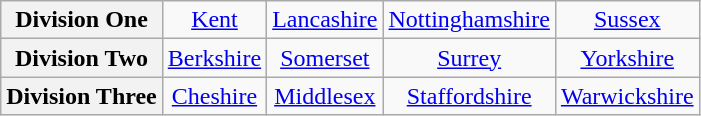<table class="wikitable" style="text-align: center" style="font-size: 95%; border: 1px #aaaaaa solid; border-collapse: collapse; clear:center;">
<tr>
<th>Division One</th>
<td><a href='#'>Kent</a></td>
<td><a href='#'>Lancashire</a></td>
<td><a href='#'>Nottinghamshire</a></td>
<td><a href='#'>Sussex</a></td>
</tr>
<tr>
<th>Division Two</th>
<td><a href='#'>Berkshire</a></td>
<td><a href='#'>Somerset</a></td>
<td><a href='#'>Surrey</a></td>
<td><a href='#'>Yorkshire</a></td>
</tr>
<tr>
<th>Division Three</th>
<td><a href='#'>Cheshire</a></td>
<td><a href='#'>Middlesex</a></td>
<td><a href='#'>Staffordshire</a></td>
<td><a href='#'>Warwickshire</a></td>
</tr>
</table>
